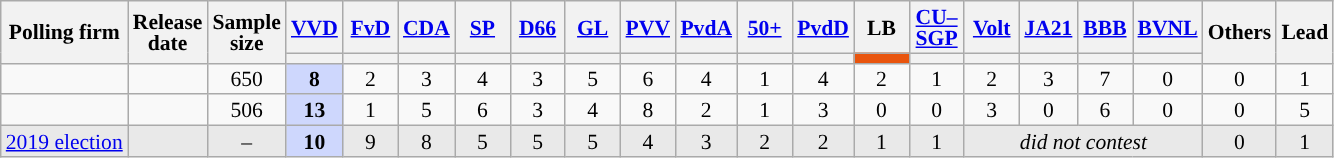<table class="wikitable sortable tpl-blanktable" style="text-align:center;font-size:90%;line-height:14px;">
<tr>
<th rowspan="2">Polling firm</th>
<th rowspan="2">Release<br>date</th>
<th rowspan="2">Sample<br>size</th>
<th class="unsortable" style="width:30px;"><a href='#'>VVD</a></th>
<th class="unsortable" style="width:30px;"><a href='#'>FvD</a></th>
<th class="unsortable" style="width:30px;"><a href='#'>CDA</a></th>
<th class="unsortable" style="width:30px;"><a href='#'>SP</a></th>
<th class="unsortable" style="width:30px;"><a href='#'>D66</a></th>
<th class="unsortable" style="width:30px;"><a href='#'>GL</a></th>
<th class="unsortable" style="width:30px;"><a href='#'>PVV</a></th>
<th class="unsortable" style="width:30px;"><a href='#'>PvdA</a></th>
<th class="unsortable" style="width:30px;"><a href='#'>50+</a></th>
<th class="unsortable" style="width:30px;"><a href='#'>PvdD</a></th>
<th class="unsortable" style="width:30px;">LB </th>
<th class="unsortable" style="width:30px;"><a href='#'>CU–SGP</a></th>
<th class="unsortable" style="width:30px;"><a href='#'>Volt</a></th>
<th class="unsortable" style="width:30px;"><a href='#'>JA21</a></th>
<th class="unsortable" style="width:30px;"><a href='#'>BBB</a></th>
<th class="unsortable" style="width:30px;"><a href='#'>BVNL</a></th>
<th class="unsortable" style="width:30px;" rowspan="2">Others</th>
<th rowspan="2">Lead</th>
</tr>
<tr>
<th data-sort-type="number" style="background:"></th>
<th data-sort-type="number" style="background:"></th>
<th data-sort-type="number" style="background:"></th>
<th data-sort-type="number" style="background:"></th>
<th data-sort-type="number" style="background:"></th>
<th data-sort-type="number" style="background:"></th>
<th data-sort-type="number" style="background:"></th>
<th data-sort-type="number" style="background:"></th>
<th data-sort-type="number" style="background:"></th>
<th data-sort-type="number" style="background:"></th>
<th data-sort-type="number" style="background:#E9540d;"></th>
<th data-sort-type="number" style="background:"></th>
<th data-sort-type="number" style="background:"></th>
<th data-sort-type="number" style="background:"></th>
<th data-sort-type="number" style="background:"></th>
<th data-sort-type="number" style="background:"></th>
</tr>
<tr>
<td></td>
<td></td>
<td>650</td>
<td style="background:#CED7FD;"><strong>8</strong></td>
<td>2</td>
<td>3</td>
<td>4</td>
<td>3</td>
<td>5</td>
<td>6</td>
<td>4</td>
<td>1</td>
<td>4</td>
<td>2</td>
<td>1</td>
<td>2</td>
<td>3</td>
<td>7</td>
<td>0</td>
<td>0</td>
<td style="background:">1</td>
</tr>
<tr>
<td></td>
<td></td>
<td>506</td>
<td style="background:#CED7FD;"><strong>13</strong></td>
<td>1</td>
<td>5</td>
<td>6</td>
<td>3</td>
<td>4</td>
<td>8</td>
<td>2</td>
<td>1</td>
<td>3</td>
<td>0</td>
<td>0</td>
<td>3</td>
<td>0</td>
<td>6</td>
<td>0</td>
<td>0</td>
<td style="background:">5</td>
</tr>
<tr style="background:#E9E9E9;">
<td><a href='#'>2019 election</a></td>
<td></td>
<td>–</td>
<td style="background:#CED7FD;"><strong>10</strong></td>
<td>9</td>
<td>8</td>
<td>5</td>
<td>5</td>
<td>5</td>
<td>4</td>
<td>3</td>
<td>2</td>
<td>2</td>
<td>1</td>
<td>1</td>
<td colspan=4><em>did not contest</em></td>
<td>0</td>
<td style="background:">1</td>
</tr>
</table>
